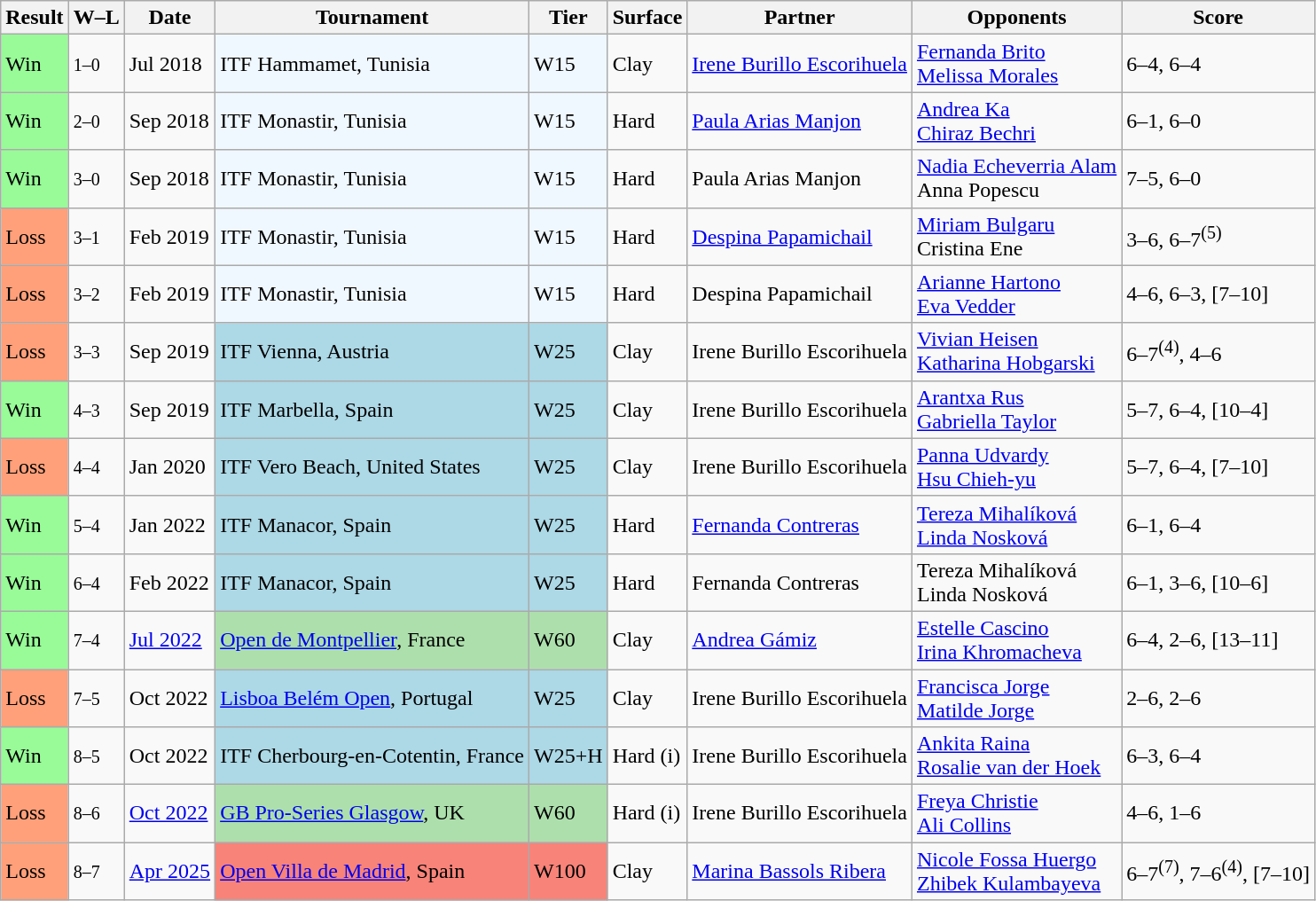<table class="sortable wikitable">
<tr>
<th>Result</th>
<th class="unsortable">W–L</th>
<th>Date</th>
<th>Tournament</th>
<th>Tier</th>
<th>Surface</th>
<th>Partner</th>
<th>Opponents</th>
<th class="unsortable">Score</th>
</tr>
<tr>
<td style="background:#98fb98;">Win</td>
<td><small>1–0</small></td>
<td>Jul 2018</td>
<td style="background:#f0f8ff;">ITF Hammamet, Tunisia</td>
<td style="background:#f0f8ff;">W15</td>
<td>Clay</td>
<td> <a href='#'>Irene Burillo Escorihuela</a></td>
<td> <a href='#'>Fernanda Brito</a> <br>  <a href='#'>Melissa Morales</a></td>
<td>6–4, 6–4</td>
</tr>
<tr>
<td style="background:#98fb98;">Win</td>
<td><small>2–0</small></td>
<td>Sep 2018</td>
<td style="background:#f0f8ff;">ITF Monastir, Tunisia</td>
<td style="background:#f0f8ff;">W15</td>
<td>Hard</td>
<td> <a href='#'>Paula Arias Manjon</a></td>
<td> <a href='#'>Andrea Ka</a> <br>  <a href='#'>Chiraz Bechri</a></td>
<td>6–1, 6–0</td>
</tr>
<tr>
<td style="background:#98fb98;">Win</td>
<td><small>3–0</small></td>
<td>Sep 2018</td>
<td style="background:#f0f8ff;">ITF Monastir, Tunisia</td>
<td style="background:#f0f8ff;">W15</td>
<td>Hard</td>
<td> Paula Arias Manjon</td>
<td> <a href='#'>Nadia Echeverria Alam</a> <br>  Anna Popescu</td>
<td>7–5, 6–0</td>
</tr>
<tr>
<td style="background:#ffa07a;">Loss</td>
<td><small>3–1</small></td>
<td>Feb 2019</td>
<td style="background:#f0f8ff;">ITF Monastir, Tunisia</td>
<td style="background:#f0f8ff;">W15</td>
<td>Hard</td>
<td> <a href='#'>Despina Papamichail</a></td>
<td> <a href='#'>Miriam Bulgaru</a> <br>  Cristina Ene</td>
<td>3–6, 6–7<sup>(5)</sup></td>
</tr>
<tr>
<td style="background:#ffa07a;">Loss</td>
<td><small>3–2</small></td>
<td>Feb 2019</td>
<td style="background:#f0f8ff;">ITF Monastir, Tunisia</td>
<td style="background:#f0f8ff;">W15</td>
<td>Hard</td>
<td> Despina Papamichail</td>
<td> <a href='#'>Arianne Hartono</a> <br>  <a href='#'>Eva Vedder</a></td>
<td>4–6, 6–3, [7–10]</td>
</tr>
<tr>
<td style="background:#ffa07a;">Loss</td>
<td><small>3–3</small></td>
<td>Sep 2019</td>
<td style="background:lightblue;">ITF Vienna, Austria</td>
<td style="background:lightblue;">W25</td>
<td>Clay</td>
<td> Irene Burillo Escorihuela</td>
<td> <a href='#'>Vivian Heisen</a> <br>  <a href='#'>Katharina Hobgarski</a></td>
<td>6–7<sup>(4)</sup>, 4–6</td>
</tr>
<tr>
<td style="background:#98fb98;">Win</td>
<td><small>4–3</small></td>
<td>Sep 2019</td>
<td style="background:lightblue;">ITF Marbella, Spain</td>
<td style="background:lightblue;">W25</td>
<td>Clay</td>
<td> Irene Burillo Escorihuela</td>
<td> <a href='#'>Arantxa Rus</a> <br>  <a href='#'>Gabriella Taylor</a></td>
<td>5–7, 6–4, [10–4]</td>
</tr>
<tr>
<td style="background:#ffa07a;">Loss</td>
<td><small>4–4</small></td>
<td>Jan 2020</td>
<td style="background:lightblue;">ITF Vero Beach, United States</td>
<td style="background:lightblue;">W25</td>
<td>Clay</td>
<td> Irene Burillo Escorihuela</td>
<td> <a href='#'>Panna Udvardy</a> <br>  <a href='#'>Hsu Chieh-yu</a></td>
<td>5–7, 6–4, [7–10]</td>
</tr>
<tr>
<td style="background:#98fb98;">Win</td>
<td><small>5–4</small></td>
<td>Jan 2022</td>
<td style="background:lightblue;">ITF Manacor, Spain</td>
<td style="background:lightblue;">W25</td>
<td>Hard</td>
<td> <a href='#'>Fernanda Contreras</a></td>
<td> <a href='#'>Tereza Mihalíková</a> <br>  <a href='#'>Linda Nosková</a></td>
<td>6–1, 6–4</td>
</tr>
<tr>
<td style="background:#98fb98;">Win</td>
<td><small>6–4</small></td>
<td>Feb 2022</td>
<td style="background:lightblue;">ITF Manacor, Spain</td>
<td style="background:lightblue;">W25</td>
<td>Hard</td>
<td> Fernanda Contreras</td>
<td> Tereza Mihalíková <br>  Linda Nosková</td>
<td>6–1, 3–6, [10–6]</td>
</tr>
<tr>
<td style="background:#98fb98;">Win</td>
<td><small>7–4</small></td>
<td><a href='#'>Jul 2022</a></td>
<td style="background:#addfad;"><a href='#'>Open de Montpellier</a>, France</td>
<td style="background:#addfad;">W60</td>
<td>Clay</td>
<td> <a href='#'>Andrea Gámiz</a></td>
<td> <a href='#'>Estelle Cascino</a> <br>  <a href='#'>Irina Khromacheva</a></td>
<td>6–4, 2–6, [13–11]</td>
</tr>
<tr>
<td style="background:#ffa07a;">Loss</td>
<td><small>7–5</small></td>
<td>Oct 2022</td>
<td style="background:lightblue;"><a href='#'>Lisboa Belém Open</a>, Portugal</td>
<td style="background:lightblue;">W25</td>
<td>Clay</td>
<td> Irene Burillo Escorihuela</td>
<td> <a href='#'>Francisca Jorge</a> <br>  <a href='#'>Matilde Jorge</a></td>
<td>2–6, 2–6</td>
</tr>
<tr>
<td style="background:#98fb98;">Win</td>
<td><small>8–5</small></td>
<td>Oct 2022</td>
<td style="background:lightblue;">ITF Cherbourg-en-Cotentin, France</td>
<td style="background:lightblue;">W25+H</td>
<td>Hard (i)</td>
<td> Irene Burillo Escorihuela</td>
<td> <a href='#'>Ankita Raina</a> <br>  <a href='#'>Rosalie van der Hoek</a></td>
<td>6–3, 6–4</td>
</tr>
<tr>
<td style="background:#ffa07a;">Loss</td>
<td><small>8–6</small></td>
<td><a href='#'>Oct 2022</a></td>
<td style="background:#addfad;"><a href='#'>GB Pro-Series Glasgow</a>, UK</td>
<td style="background:#addfad;">W60</td>
<td>Hard (i)</td>
<td> Irene Burillo Escorihuela</td>
<td> <a href='#'>Freya Christie</a> <br>  <a href='#'>Ali Collins</a></td>
<td>4–6, 1–6</td>
</tr>
<tr>
<td bgcolor=ffa07a>Loss</td>
<td><small>8–7</small></td>
<td><a href='#'>Apr 2025</a></td>
<td bgcolor="#f88379"><a href='#'>Open Villa de Madrid</a>, Spain</td>
<td bgcolor="#f88379">W100</td>
<td>Clay</td>
<td> <a href='#'>Marina Bassols Ribera</a></td>
<td> <a href='#'>Nicole Fossa Huergo</a> <br>  <a href='#'>Zhibek Kulambayeva</a></td>
<td>6–7<sup>(7)</sup>, 7–6<sup>(4)</sup>, [7–10]</td>
</tr>
</table>
